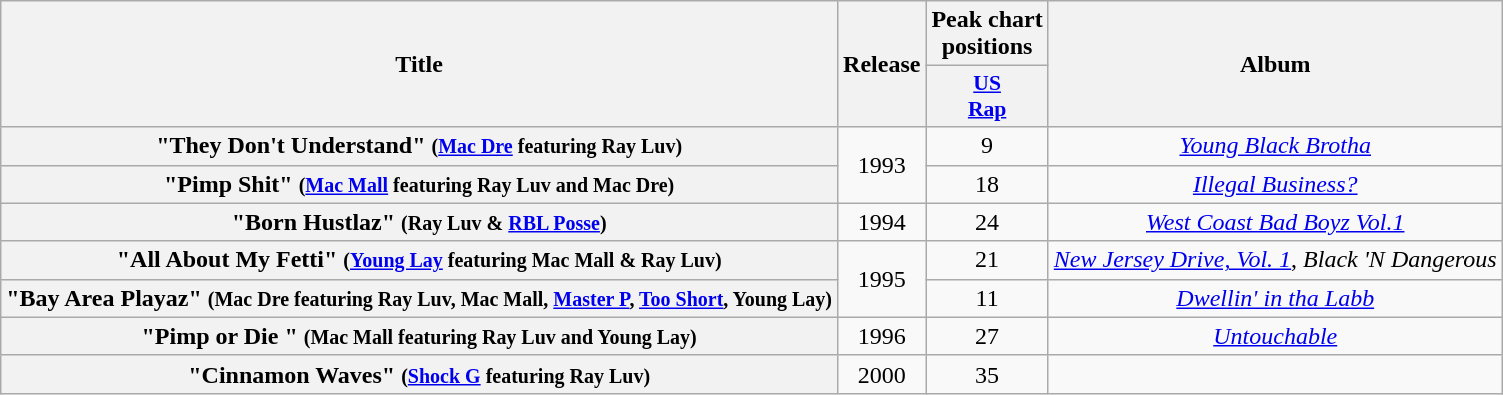<table class="wikitable plainrowheaders" style="text-align:center;">
<tr>
<th rowspan="2">Title</th>
<th rowspan="2">Release</th>
<th>Peak chart<br>positions</th>
<th rowspan="2">Album</th>
</tr>
<tr>
<th scope="col" style=font-size:90%;"><a href='#'>US<br>Rap</a></th>
</tr>
<tr>
<th scope="row">"They Don't Understand" <small>(<a href='#'>Mac Dre</a> featuring Ray Luv)</small></th>
<td rowspan="2">1993</td>
<td style="text-align:center;">9</td>
<td><em><a href='#'>Young Black Brotha</a></em></td>
</tr>
<tr>
<th scope="row">"Pimp Shit" <small>(<a href='#'>Mac Mall</a> featuring Ray Luv and Mac Dre)</small></th>
<td style="text-align:center;">18</td>
<td><em><a href='#'>Illegal Business?</a></em></td>
</tr>
<tr>
<th scope="row">"Born Hustlaz" <small>(Ray Luv & <a href='#'>RBL Posse</a>)</small></th>
<td>1994</td>
<td style="text-align:center;">24</td>
<td><em><a href='#'>West Coast Bad Boyz Vol.1</a></em></td>
</tr>
<tr>
<th scope="row">"All About My Fetti" <small>(<a href='#'>Young Lay</a> featuring Mac Mall & Ray Luv)</small></th>
<td rowspan="2">1995</td>
<td style="text-align:center;">21</td>
<td><em><a href='#'>New Jersey Drive, Vol. 1</a></em>, <em>Black 'N Dangerous</em></td>
</tr>
<tr>
<th scope="row">"Bay Area Playaz" <small>(Mac Dre featuring Ray Luv, Mac Mall, <a href='#'>Master P</a>, <a href='#'>Too Short</a>, Young Lay)</small></th>
<td style="text-align:center;">11</td>
<td><em><a href='#'>Dwellin' in tha Labb</a></em></td>
</tr>
<tr>
<th scope="row">"Pimp or Die " <small>(Mac Mall featuring Ray Luv and Young Lay)</small></th>
<td>1996</td>
<td style="text-align:center;">27</td>
<td><em><a href='#'>Untouchable</a></em></td>
</tr>
<tr>
<th scope="row">"Cinnamon Waves" <small>(<a href='#'>Shock G</a> featuring Ray Luv)</small></th>
<td>2000</td>
<td style="text-align:center;">35</td>
<td></td>
</tr>
</table>
